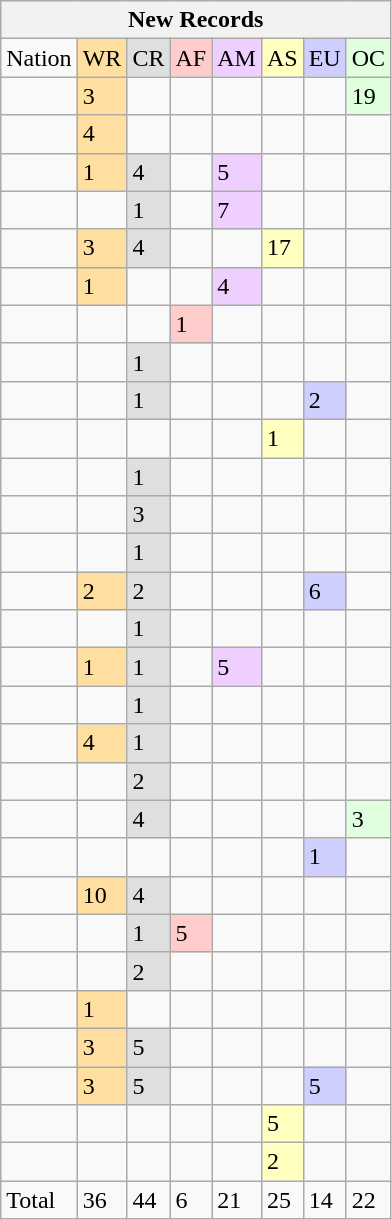<table class="wikitable">
<tr>
<th colspan="8">New Records</th>
</tr>
<tr>
<td>Nation</td>
<td bgcolor="#ffdf9f">WR</td>
<td bgcolor="#dfdfdf">CR</td>
<td bgcolor="#ffcccc">AF</td>
<td bgcolor="#efcfff">AM</td>
<td bgcolor="#ffffbf">AS</td>
<td bgcolor="#cfcfff">EU</td>
<td bgcolor="#dfffdf">OC</td>
</tr>
<tr>
<td></td>
<td bgcolor="#ffdf9f">3</td>
<td></td>
<td></td>
<td></td>
<td></td>
<td></td>
<td bgcolor="#dfffdf">19</td>
</tr>
<tr>
<td></td>
<td bgcolor="#ffdf9f">4</td>
<td></td>
<td></td>
<td></td>
<td></td>
<td></td>
<td></td>
</tr>
<tr>
<td></td>
<td bgcolor="#ffdf9f">1</td>
<td bgcolor="#dfdfdf">4</td>
<td></td>
<td bgcolor="#efcfff">5</td>
<td></td>
<td></td>
<td></td>
</tr>
<tr>
<td></td>
<td></td>
<td bgcolor="#dfdfdf">1</td>
<td></td>
<td bgcolor="#efcfff">7</td>
<td></td>
<td></td>
<td></td>
</tr>
<tr>
<td></td>
<td bgcolor="#ffdf9f">3</td>
<td bgcolor="#dfdfdf">4</td>
<td></td>
<td></td>
<td bgcolor="#ffffbf">17</td>
<td></td>
<td></td>
</tr>
<tr>
<td></td>
<td bgcolor="#ffdf9f">1</td>
<td></td>
<td></td>
<td bgcolor="#efcfff">4</td>
<td></td>
<td></td>
<td></td>
</tr>
<tr>
<td></td>
<td></td>
<td></td>
<td bgcolor=#ffcccc>1</td>
<td></td>
<td></td>
<td></td>
<td></td>
</tr>
<tr>
<td></td>
<td></td>
<td bgcolor="#dfdfdf">1</td>
<td></td>
<td></td>
<td></td>
<td></td>
<td></td>
</tr>
<tr>
<td></td>
<td></td>
<td bgcolor="#dfdfdf">1</td>
<td></td>
<td></td>
<td></td>
<td bgcolor="#cfcfff">2</td>
<td></td>
</tr>
<tr>
<td></td>
<td></td>
<td></td>
<td></td>
<td></td>
<td bgcolor="#ffffbf">1</td>
<td></td>
<td></td>
</tr>
<tr>
<td></td>
<td></td>
<td bgcolor="#dfdfdf">1</td>
<td></td>
<td></td>
<td></td>
<td></td>
<td></td>
</tr>
<tr>
<td></td>
<td></td>
<td bgcolor="#dfdfdf">3</td>
<td></td>
<td></td>
<td></td>
<td></td>
<td></td>
</tr>
<tr>
<td></td>
<td></td>
<td bgcolor="#dfdfdf">1</td>
<td></td>
<td></td>
<td></td>
<td></td>
<td></td>
</tr>
<tr>
<td></td>
<td bgcolor="#ffdf9f">2</td>
<td bgcolor="#dfdfdf">2</td>
<td></td>
<td></td>
<td></td>
<td bgcolor="#cfcfff">6</td>
<td></td>
</tr>
<tr>
<td></td>
<td></td>
<td bgcolor="#dfdfdf">1</td>
<td></td>
<td></td>
<td></td>
<td></td>
<td></td>
</tr>
<tr>
<td></td>
<td bgcolor="#ffdf9f">1</td>
<td bgcolor="#dfdfdf">1</td>
<td></td>
<td bgcolor="#efcfff">5</td>
<td></td>
<td></td>
<td></td>
</tr>
<tr>
<td></td>
<td></td>
<td bgcolor="#dfdfdf">1</td>
<td></td>
<td></td>
<td></td>
<td></td>
<td></td>
</tr>
<tr>
<td></td>
<td bgcolor="#ffdf9f">4</td>
<td bgcolor="#dfdfdf">1</td>
<td></td>
<td></td>
<td></td>
<td></td>
<td></td>
</tr>
<tr>
<td></td>
<td></td>
<td bgcolor="#dfdfdf">2</td>
<td></td>
<td></td>
<td></td>
<td></td>
<td></td>
</tr>
<tr>
<td></td>
<td></td>
<td bgcolor="#dfdfdf">4</td>
<td></td>
<td></td>
<td></td>
<td></td>
<td bgcolor="#dfffdf">3</td>
</tr>
<tr>
<td></td>
<td></td>
<td></td>
<td></td>
<td></td>
<td></td>
<td bgcolor="#cfcfff">1</td>
<td></td>
</tr>
<tr>
<td></td>
<td bgcolor="#ffdf9f">10</td>
<td bgcolor="#dfdfdf">4</td>
<td></td>
<td></td>
<td></td>
<td></td>
<td></td>
</tr>
<tr>
<td></td>
<td></td>
<td bgcolor="#dfdfdf">1</td>
<td bgcolor=#ffcccc>5</td>
<td></td>
<td></td>
<td></td>
<td></td>
</tr>
<tr>
<td></td>
<td></td>
<td bgcolor="#dfdfdf">2</td>
<td></td>
<td></td>
<td></td>
<td></td>
<td></td>
</tr>
<tr>
<td></td>
<td bgcolor="#ffdf9f">1</td>
<td></td>
<td></td>
<td></td>
<td></td>
<td></td>
<td></td>
</tr>
<tr>
<td></td>
<td bgcolor="#ffdf9f">3</td>
<td bgcolor="#dfdfdf">5</td>
<td></td>
<td></td>
<td></td>
<td></td>
<td></td>
</tr>
<tr>
<td></td>
<td bgcolor="#ffdf9f">3</td>
<td bgcolor="#dfdfdf">5</td>
<td></td>
<td></td>
<td></td>
<td bgcolor="#cfcfff">5</td>
<td></td>
</tr>
<tr>
<td></td>
<td></td>
<td></td>
<td></td>
<td></td>
<td bgcolor="#ffffbf">5</td>
<td></td>
<td></td>
</tr>
<tr>
<td></td>
<td></td>
<td></td>
<td></td>
<td></td>
<td bgcolor="#ffffbf">2</td>
<td></td>
<td></td>
</tr>
<tr>
<td>Total</td>
<td>36</td>
<td>44</td>
<td>6</td>
<td>21</td>
<td>25</td>
<td>14</td>
<td>22</td>
</tr>
</table>
